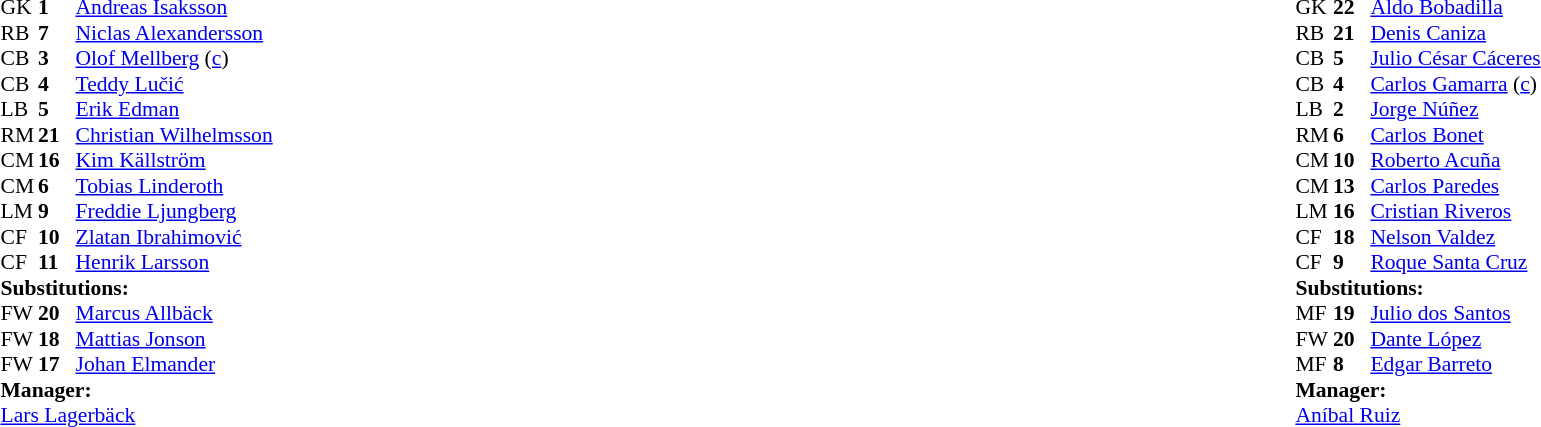<table width="100%">
<tr>
<td valign="top" width="40%"><br><table style="font-size: 90%" cellspacing="0" cellpadding="0">
<tr>
<th width="25"></th>
<th width="25"></th>
</tr>
<tr>
<td>GK</td>
<td><strong>1</strong></td>
<td><a href='#'>Andreas Isaksson</a></td>
</tr>
<tr>
<td>RB</td>
<td><strong>7</strong></td>
<td><a href='#'>Niclas Alexandersson</a></td>
</tr>
<tr>
<td>CB</td>
<td><strong>3</strong></td>
<td><a href='#'>Olof Mellberg</a> (<a href='#'>c</a>)</td>
</tr>
<tr>
<td>CB</td>
<td><strong>4</strong></td>
<td><a href='#'>Teddy Lučić</a></td>
<td></td>
</tr>
<tr>
<td>LB</td>
<td><strong>5</strong></td>
<td><a href='#'>Erik Edman</a></td>
</tr>
<tr>
<td>RM</td>
<td><strong>21</strong></td>
<td><a href='#'>Christian Wilhelmsson</a></td>
<td></td>
<td></td>
</tr>
<tr>
<td>CM</td>
<td><strong>16</strong></td>
<td><a href='#'>Kim Källström</a></td>
<td></td>
<td></td>
</tr>
<tr>
<td>CM</td>
<td><strong>6</strong></td>
<td><a href='#'>Tobias Linderoth</a></td>
<td></td>
</tr>
<tr>
<td>LM</td>
<td><strong>9</strong></td>
<td><a href='#'>Freddie Ljungberg</a></td>
</tr>
<tr>
<td>CF</td>
<td><strong>10</strong></td>
<td><a href='#'>Zlatan Ibrahimović</a></td>
<td></td>
<td></td>
</tr>
<tr>
<td>CF</td>
<td><strong>11</strong></td>
<td><a href='#'>Henrik Larsson</a></td>
</tr>
<tr>
<td colspan=3><strong>Substitutions:</strong></td>
</tr>
<tr>
<td>FW</td>
<td><strong>20</strong></td>
<td><a href='#'>Marcus Allbäck</a></td>
<td></td>
<td></td>
</tr>
<tr>
<td>FW</td>
<td><strong>18</strong></td>
<td><a href='#'>Mattias Jonson</a></td>
<td></td>
<td></td>
</tr>
<tr>
<td>FW</td>
<td><strong>17</strong></td>
<td><a href='#'>Johan Elmander</a></td>
<td></td>
<td></td>
</tr>
<tr>
<td colspan=3><strong>Manager:</strong></td>
</tr>
<tr>
<td colspan="4"><a href='#'>Lars Lagerbäck</a></td>
</tr>
</table>
</td>
<td valign="top"></td>
<td valign="top" width="50%"><br><table style="font-size: 90%" cellspacing="0" cellpadding="0" align=center>
<tr>
<th width="25"></th>
<th width="25"></th>
</tr>
<tr>
<td>GK</td>
<td><strong>22</strong></td>
<td><a href='#'>Aldo Bobadilla</a></td>
</tr>
<tr>
<td>RB</td>
<td><strong>21</strong></td>
<td><a href='#'>Denis Caniza</a></td>
<td></td>
</tr>
<tr>
<td>CB</td>
<td><strong>5</strong></td>
<td><a href='#'>Julio César Cáceres</a></td>
</tr>
<tr>
<td>CB</td>
<td><strong>4</strong></td>
<td><a href='#'>Carlos Gamarra</a> (<a href='#'>c</a>)</td>
</tr>
<tr>
<td>LB</td>
<td><strong>2</strong></td>
<td><a href='#'>Jorge Núñez</a></td>
<td></td>
</tr>
<tr>
<td>RM</td>
<td><strong>6</strong></td>
<td><a href='#'>Carlos Bonet</a></td>
<td></td>
<td></td>
</tr>
<tr>
<td>CM</td>
<td><strong>10</strong></td>
<td><a href='#'>Roberto Acuña</a></td>
<td></td>
</tr>
<tr>
<td>CM</td>
<td><strong>13</strong></td>
<td><a href='#'>Carlos Paredes</a></td>
<td></td>
</tr>
<tr>
<td>LM</td>
<td><strong>16</strong></td>
<td><a href='#'>Cristian Riveros</a></td>
<td></td>
<td></td>
</tr>
<tr>
<td>CF</td>
<td><strong>18</strong></td>
<td><a href='#'>Nelson Valdez</a></td>
</tr>
<tr>
<td>CF</td>
<td><strong>9</strong></td>
<td><a href='#'>Roque Santa Cruz</a></td>
<td></td>
<td></td>
</tr>
<tr>
<td colspan=3><strong>Substitutions:</strong></td>
</tr>
<tr>
<td>MF</td>
<td><strong>19</strong></td>
<td><a href='#'>Julio dos Santos</a></td>
<td></td>
<td></td>
</tr>
<tr>
<td>FW</td>
<td><strong>20</strong></td>
<td><a href='#'>Dante López</a></td>
<td></td>
<td></td>
</tr>
<tr>
<td>MF</td>
<td><strong>8</strong></td>
<td><a href='#'>Edgar Barreto</a></td>
<td></td>
<td></td>
</tr>
<tr>
<td colspan=3><strong>Manager:</strong></td>
</tr>
<tr>
<td colspan="4"> <a href='#'>Aníbal Ruiz</a></td>
</tr>
</table>
</td>
</tr>
</table>
